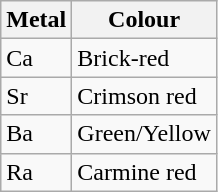<table class="wikitable">
<tr>
<th><strong>Metal</strong></th>
<th><strong>Colour</strong></th>
</tr>
<tr>
<td>Ca</td>
<td>Brick-red</td>
</tr>
<tr>
<td>Sr</td>
<td>Crimson red</td>
</tr>
<tr>
<td>Ba</td>
<td>Green/Yellow</td>
</tr>
<tr>
<td>Ra</td>
<td>Carmine red</td>
</tr>
</table>
